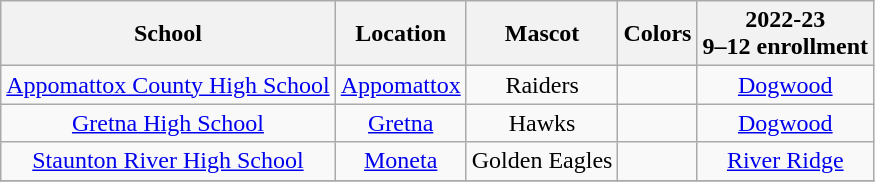<table class="wikitable" style="text-align:center;">
<tr>
<th>School</th>
<th>Location</th>
<th>Mascot</th>
<th>Colors</th>
<th>2022-23<br>9–12 enrollment</th>
</tr>
<tr>
<td><a href='#'>Appomattox County High School</a></td>
<td><a href='#'>Appomattox</a></td>
<td>Raiders</td>
<td></td>
<td><a href='#'>Dogwood</a></td>
</tr>
<tr>
<td><a href='#'>Gretna High School</a></td>
<td><a href='#'>Gretna</a></td>
<td>Hawks</td>
<td></td>
<td><a href='#'>Dogwood</a></td>
</tr>
<tr>
<td><a href='#'>Staunton River High School</a></td>
<td><a href='#'>Moneta</a></td>
<td>Golden Eagles</td>
<td></td>
<td><a href='#'>River Ridge</a></td>
</tr>
<tr>
</tr>
</table>
